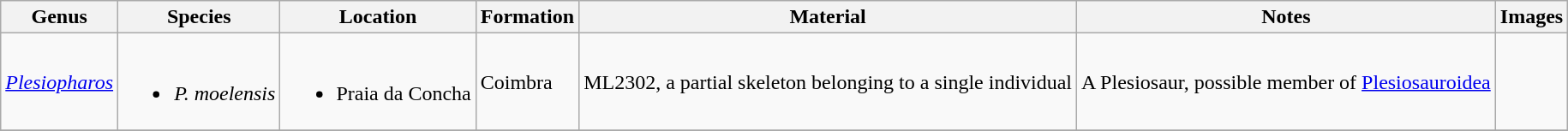<table class="wikitable">
<tr>
<th>Genus</th>
<th>Species</th>
<th>Location</th>
<th>Formation</th>
<th>Material</th>
<th>Notes</th>
<th>Images</th>
</tr>
<tr>
<td><em><a href='#'>Plesiopharos</a></em></td>
<td><br><ul><li><em>P. moelensis</em></li></ul></td>
<td><br><ul><li>Praia da Concha</li></ul></td>
<td>Coimbra</td>
<td>ML2302, a partial skeleton belonging to a single individual</td>
<td>A Plesiosaur, possible member of <a href='#'>Plesiosauroidea</a></td>
<td></td>
</tr>
<tr>
</tr>
</table>
